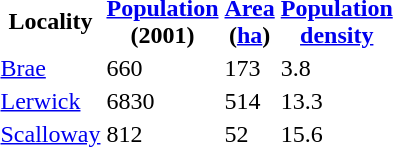<table>
<tr>
<th>Locality</th>
<th><a href='#'>Population</a><br>(2001)</th>
<th><a href='#'>Area</a><br>(<a href='#'>ha</a>)</th>
<th><a href='#'>Population<br>density</a></th>
</tr>
<tr>
<td><a href='#'>Brae</a></td>
<td>660</td>
<td>173</td>
<td>3.8</td>
</tr>
<tr>
<td><a href='#'>Lerwick</a></td>
<td>6830</td>
<td>514</td>
<td>13.3</td>
</tr>
<tr>
<td><a href='#'>Scalloway</a></td>
<td>812</td>
<td>52</td>
<td>15.6</td>
</tr>
<tr>
</tr>
</table>
